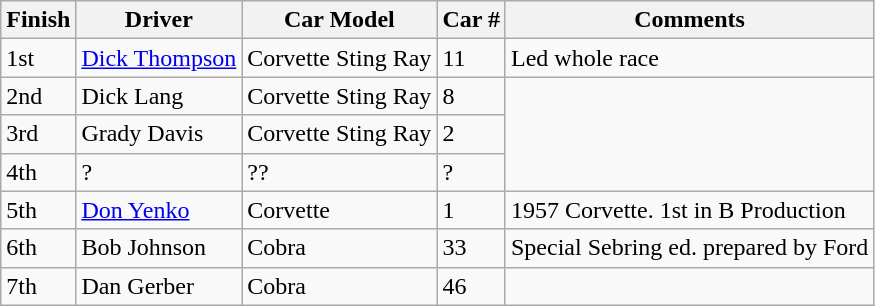<table class="wikitable">
<tr>
<th>Finish</th>
<th>Driver</th>
<th>Car Model</th>
<th>Car #</th>
<th>Comments</th>
</tr>
<tr>
<td>1st</td>
<td><a href='#'>Dick Thompson</a></td>
<td>Corvette Sting Ray</td>
<td>11</td>
<td>Led whole race</td>
</tr>
<tr>
<td>2nd</td>
<td>Dick Lang</td>
<td>Corvette Sting Ray</td>
<td>8</td>
</tr>
<tr>
<td>3rd</td>
<td>Grady Davis</td>
<td>Corvette Sting Ray</td>
<td>2</td>
</tr>
<tr>
<td>4th</td>
<td>?</td>
<td>??</td>
<td>?</td>
</tr>
<tr>
<td>5th</td>
<td><a href='#'>Don Yenko</a></td>
<td>Corvette</td>
<td>1</td>
<td>1957 Corvette.  1st in B Production</td>
</tr>
<tr>
<td>6th</td>
<td>Bob Johnson</td>
<td>Cobra</td>
<td>33</td>
<td>Special Sebring ed. prepared by Ford</td>
</tr>
<tr>
<td>7th</td>
<td>Dan Gerber</td>
<td>Cobra</td>
<td>46</td>
</tr>
</table>
